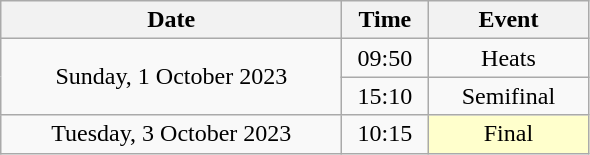<table class = "wikitable" style="text-align:center;">
<tr>
<th width=220>Date</th>
<th width=50>Time</th>
<th width=100>Event</th>
</tr>
<tr>
<td rowspan=2>Sunday, 1 October 2023</td>
<td>09:50</td>
<td>Heats</td>
</tr>
<tr>
<td>15:10</td>
<td>Semifinal</td>
</tr>
<tr>
<td>Tuesday, 3 October 2023</td>
<td>10:15</td>
<td bgcolor=ffffcc>Final</td>
</tr>
</table>
